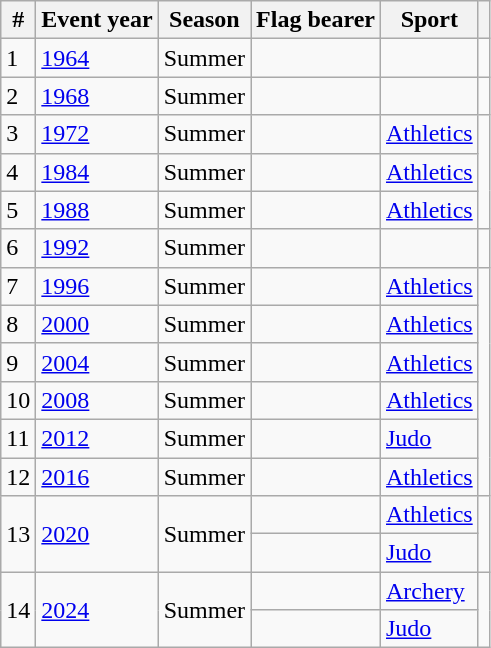<table class="wikitable sortable">
<tr>
<th>#</th>
<th>Event year</th>
<th>Season</th>
<th>Flag bearer</th>
<th>Sport</th>
<th></th>
</tr>
<tr>
<td>1</td>
<td><a href='#'>1964</a></td>
<td>Summer</td>
<td></td>
<td></td>
<td></td>
</tr>
<tr>
<td>2</td>
<td><a href='#'>1968</a></td>
<td>Summer</td>
<td></td>
<td></td>
<td></td>
</tr>
<tr>
<td>3</td>
<td><a href='#'>1972</a></td>
<td>Summer</td>
<td></td>
<td><a href='#'>Athletics</a></td>
<td rowspan=3></td>
</tr>
<tr>
<td>4</td>
<td><a href='#'>1984</a></td>
<td>Summer</td>
<td></td>
<td><a href='#'>Athletics</a></td>
</tr>
<tr>
<td>5</td>
<td><a href='#'>1988</a></td>
<td>Summer</td>
<td></td>
<td><a href='#'>Athletics</a></td>
</tr>
<tr>
<td>6</td>
<td><a href='#'>1992</a></td>
<td>Summer</td>
<td></td>
<td></td>
<td></td>
</tr>
<tr>
<td>7</td>
<td><a href='#'>1996</a></td>
<td>Summer</td>
<td></td>
<td><a href='#'>Athletics</a></td>
<td rowspan=6></td>
</tr>
<tr>
<td>8</td>
<td><a href='#'>2000</a></td>
<td>Summer</td>
<td></td>
<td><a href='#'>Athletics</a></td>
</tr>
<tr>
<td>9</td>
<td><a href='#'>2004</a></td>
<td>Summer</td>
<td></td>
<td><a href='#'>Athletics</a></td>
</tr>
<tr>
<td>10</td>
<td><a href='#'>2008</a></td>
<td>Summer</td>
<td></td>
<td><a href='#'>Athletics</a></td>
</tr>
<tr>
<td>11</td>
<td><a href='#'>2012</a></td>
<td>Summer</td>
<td></td>
<td><a href='#'>Judo</a></td>
</tr>
<tr>
<td>12</td>
<td><a href='#'>2016</a></td>
<td>Summer</td>
<td></td>
<td><a href='#'>Athletics</a></td>
</tr>
<tr>
<td rowspan=2>13</td>
<td rowspan=2><a href='#'>2020</a></td>
<td rowspan=2>Summer</td>
<td></td>
<td><a href='#'>Athletics</a></td>
<td rowspan=2></td>
</tr>
<tr>
<td></td>
<td><a href='#'>Judo</a></td>
</tr>
<tr>
<td rowspan=2>14</td>
<td rowspan=2><a href='#'>2024</a></td>
<td rowspan=2>Summer</td>
<td></td>
<td><a href='#'>Archery</a></td>
<td rowspan=2></td>
</tr>
<tr>
<td></td>
<td><a href='#'>Judo</a></td>
</tr>
</table>
